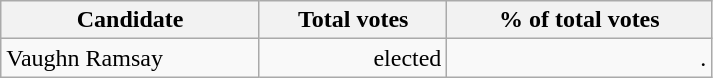<table class="wikitable" width="475">
<tr>
<th align="left">Candidate</th>
<th align="right">Total votes</th>
<th align="right">% of total votes</th>
</tr>
<tr>
<td align="left">Vaughn Ramsay</td>
<td align="right">elected</td>
<td align="right">.</td>
</tr>
</table>
